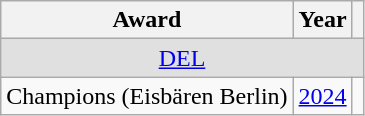<table class="wikitable">
<tr>
<th>Award</th>
<th>Year</th>
<th></th>
</tr>
<tr ALIGN="center" bgcolor="#e0e0e0">
<td colspan="3"><a href='#'>DEL</a></td>
</tr>
<tr>
<td>Champions (Eisbären Berlin)</td>
<td><a href='#'>2024</a></td>
<td></td>
</tr>
</table>
